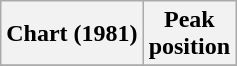<table class="wikitable sortable plainrowheaders" style="text-align:center">
<tr>
<th>Chart (1981)</th>
<th>Peak<br>position</th>
</tr>
<tr>
</tr>
</table>
